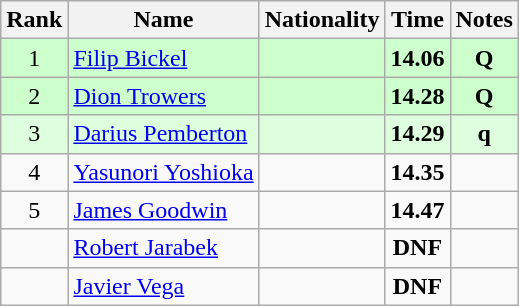<table class="wikitable sortable" style="text-align:center">
<tr>
<th>Rank</th>
<th>Name</th>
<th>Nationality</th>
<th>Time</th>
<th>Notes</th>
</tr>
<tr bgcolor=ccffcc>
<td>1</td>
<td align=left><a href='#'>Filip Bickel</a></td>
<td align=left></td>
<td><strong>14.06</strong></td>
<td><strong>Q</strong></td>
</tr>
<tr bgcolor=ccffcc>
<td>2</td>
<td align=left><a href='#'>Dion Trowers</a></td>
<td align=left></td>
<td><strong>14.28</strong></td>
<td><strong>Q</strong></td>
</tr>
<tr bgcolor=ddffdd>
<td>3</td>
<td align=left><a href='#'>Darius Pemberton</a></td>
<td align=left></td>
<td><strong>14.29</strong></td>
<td><strong>q</strong></td>
</tr>
<tr>
<td>4</td>
<td align=left><a href='#'>Yasunori Yoshioka</a></td>
<td align=left></td>
<td><strong>14.35</strong></td>
<td></td>
</tr>
<tr>
<td>5</td>
<td align=left><a href='#'>James Goodwin</a></td>
<td align=left></td>
<td><strong>14.47</strong></td>
<td></td>
</tr>
<tr>
<td></td>
<td align=left><a href='#'>Robert Jarabek</a></td>
<td align=left></td>
<td><strong>DNF</strong></td>
<td></td>
</tr>
<tr>
<td></td>
<td align=left><a href='#'>Javier Vega</a></td>
<td align=left></td>
<td><strong>DNF</strong></td>
<td></td>
</tr>
</table>
